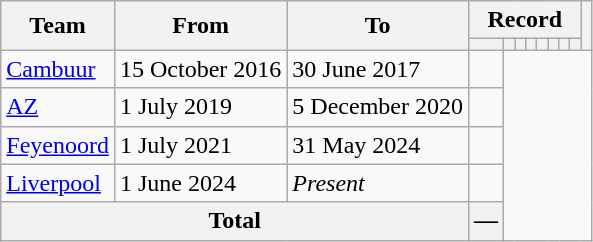<table class=wikitable style="text-align: center;">
<tr>
<th rowspan=2>Team</th>
<th rowspan=2>From</th>
<th rowspan=2>To</th>
<th colspan=8>Record</th>
<th rowspan=2></th>
</tr>
<tr>
<th></th>
<th></th>
<th></th>
<th></th>
<th></th>
<th></th>
<th></th>
<th></th>
</tr>
<tr>
<td align=left><a href='#'>Cambuur</a></td>
<td align=left>15 October 2016</td>
<td align=left>30 June 2017<br></td>
<td></td>
</tr>
<tr>
<td align=left><a href='#'>AZ</a></td>
<td align=left>1 July 2019</td>
<td align=left>5 December 2020<br></td>
<td></td>
</tr>
<tr>
<td align=left><a href='#'>Feyenoord</a></td>
<td align=left>1 July 2021</td>
<td align=left>31 May 2024<br></td>
<td></td>
</tr>
<tr>
<td align=left><a href='#'>Liverpool</a></td>
<td align=left>1 June 2024</td>
<td align=left><em>Present</em><br></td>
<td></td>
</tr>
<tr>
<th colspan=3>Total<br></th>
<th>—</th>
</tr>
</table>
